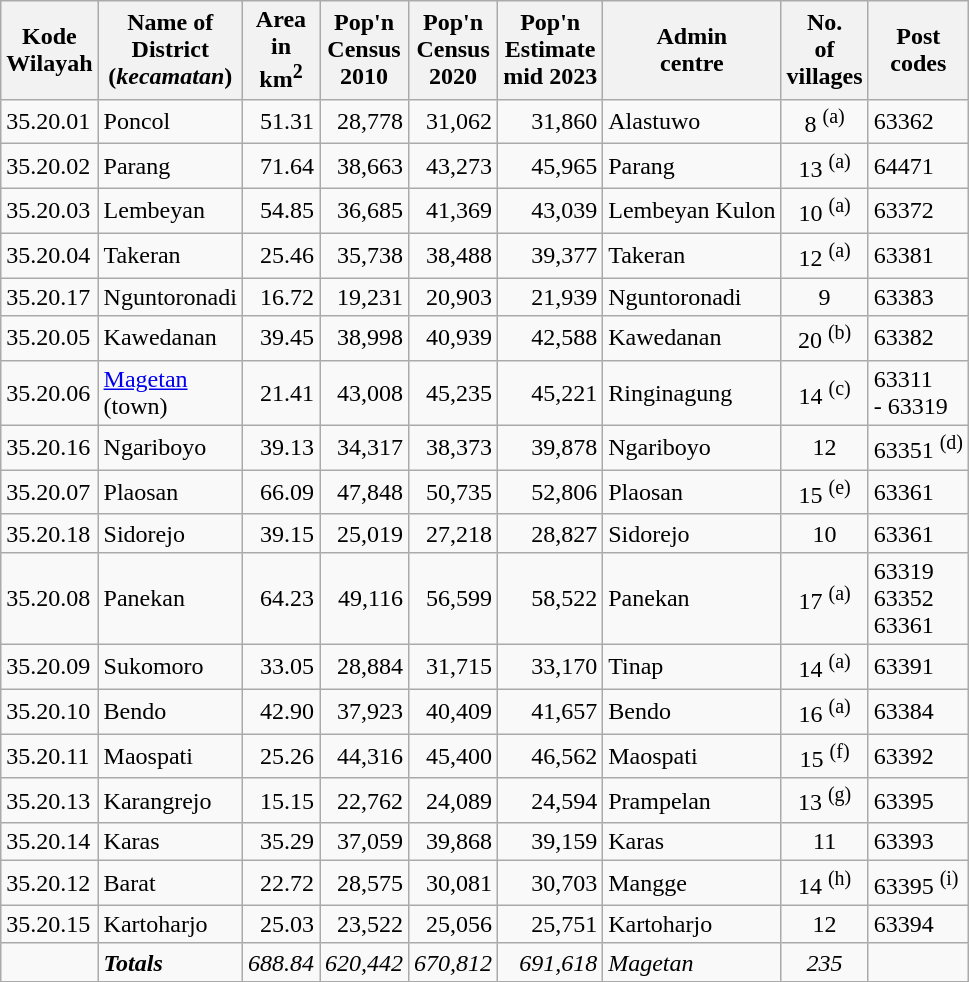<table class="sortable wikitable">
<tr>
<th>Kode <br>Wilayah</th>
<th>Name of<br>District<br>(<em>kecamatan</em>)</th>
<th>Area <br> in <br>km<sup>2</sup></th>
<th>Pop'n<br>Census<br>2010</th>
<th>Pop'n<br>Census<br>2020</th>
<th>Pop'n<br>Estimate<br>mid 2023</th>
<th>Admin<br>centre</th>
<th>No.<br>of<br>villages</th>
<th>Post<br>codes</th>
</tr>
<tr>
<td>35.20.01</td>
<td>Poncol</td>
<td align="right">51.31</td>
<td align="right">28,778</td>
<td align="right">31,062</td>
<td align="right">31,860</td>
<td>Alastuwo</td>
<td align="center">8 <sup>(a)</sup></td>
<td>63362</td>
</tr>
<tr>
<td>35.20.02</td>
<td>Parang</td>
<td align="right">71.64</td>
<td align="right">38,663</td>
<td align="right">43,273</td>
<td align="right">45,965</td>
<td>Parang</td>
<td align="center">13 <sup>(a)</sup></td>
<td>64471</td>
</tr>
<tr>
<td>35.20.03</td>
<td>Lembeyan</td>
<td align="right">54.85</td>
<td align="right">36,685</td>
<td align="right">41,369</td>
<td align="right">43,039</td>
<td>Lembeyan Kulon</td>
<td align="center">10 <sup>(a)</sup></td>
<td>63372</td>
</tr>
<tr>
<td>35.20.04</td>
<td>Takeran</td>
<td align="right">25.46</td>
<td align="right">35,738</td>
<td align="right">38,488</td>
<td align="right">39,377</td>
<td>Takeran</td>
<td align="center">12 <sup>(a)</sup></td>
<td>63381</td>
</tr>
<tr>
<td>35.20.17</td>
<td>Nguntoronadi</td>
<td align="right">16.72</td>
<td align="right">19,231</td>
<td align="right">20,903</td>
<td align="right">21,939</td>
<td>Nguntoronadi</td>
<td align="center">9</td>
<td>63383</td>
</tr>
<tr>
<td>35.20.05</td>
<td>Kawedanan</td>
<td align="right">39.45</td>
<td align="right">38,998</td>
<td align="right">40,939</td>
<td align="right">42,588</td>
<td>Kawedanan</td>
<td align="center">20 <sup>(b)</sup></td>
<td>63382</td>
</tr>
<tr>
<td>35.20.06</td>
<td><a href='#'>Magetan</a> <br> (town)</td>
<td align="right">21.41</td>
<td align="right">43,008</td>
<td align="right">45,235</td>
<td align="right">45,221</td>
<td>Ringinagung</td>
<td align="center">14 <sup>(c)</sup></td>
<td>63311<br>- 63319</td>
</tr>
<tr>
<td>35.20.16</td>
<td>Ngariboyo</td>
<td align="right">39.13</td>
<td align="right">34,317</td>
<td align="right">38,373</td>
<td align="right">39,878</td>
<td>Ngariboyo</td>
<td align="center">12</td>
<td>63351 <sup>(d)</sup></td>
</tr>
<tr>
<td>35.20.07</td>
<td>Plaosan</td>
<td align="right">66.09</td>
<td align="right">47,848</td>
<td align="right">50,735</td>
<td align="right">52,806</td>
<td>Plaosan</td>
<td align="center">15 <sup>(e)</sup></td>
<td>63361</td>
</tr>
<tr>
<td>35.20.18</td>
<td>Sidorejo</td>
<td align="right">39.15</td>
<td align="right">25,019</td>
<td align="right">27,218</td>
<td align="right">28,827</td>
<td>Sidorejo</td>
<td align="center">10</td>
<td>63361</td>
</tr>
<tr>
<td>35.20.08</td>
<td>Panekan</td>
<td align="right">64.23</td>
<td align="right">49,116</td>
<td align="right">56,599</td>
<td align="right">58,522</td>
<td>Panekan</td>
<td align="center">17 <sup>(a)</sup></td>
<td>63319<br>63352<br>63361</td>
</tr>
<tr>
<td>35.20.09</td>
<td>Sukomoro</td>
<td align="right">33.05</td>
<td align="right">28,884</td>
<td align="right">31,715</td>
<td align="right">33,170</td>
<td>Tinap</td>
<td align="center">14 <sup>(a)</sup></td>
<td>63391</td>
</tr>
<tr>
<td>35.20.10</td>
<td>Bendo</td>
<td align="right">42.90</td>
<td align="right">37,923</td>
<td align="right">40,409</td>
<td align="right">41,657</td>
<td>Bendo</td>
<td align="center">16 <sup>(a)</sup></td>
<td>63384</td>
</tr>
<tr>
<td>35.20.11</td>
<td>Maospati</td>
<td align="right">25.26</td>
<td align="right">44,316</td>
<td align="right">45,400</td>
<td align="right">46,562</td>
<td>Maospati</td>
<td align="center">15 <sup>(f)</sup></td>
<td>63392</td>
</tr>
<tr>
<td>35.20.13</td>
<td>Karangrejo</td>
<td align="right">15.15</td>
<td align="right">22,762</td>
<td align="right">24,089</td>
<td align="right">24,594</td>
<td>Prampelan</td>
<td align="center">13 <sup>(g)</sup></td>
<td>63395</td>
</tr>
<tr>
<td>35.20.14</td>
<td>Karas</td>
<td align="right">35.29</td>
<td align="right">37,059</td>
<td align="right">39,868</td>
<td align="right">39,159</td>
<td>Karas</td>
<td align="center">11</td>
<td>63393</td>
</tr>
<tr>
<td>35.20.12</td>
<td>Barat</td>
<td align="right">22.72</td>
<td align="right">28,575</td>
<td align="right">30,081</td>
<td align="right">30,703</td>
<td>Mangge</td>
<td align="center">14 <sup>(h)</sup></td>
<td>63395 <sup>(i)</sup></td>
</tr>
<tr>
<td>35.20.15</td>
<td>Kartoharjo</td>
<td align="right">25.03</td>
<td align="right">23,522</td>
<td align="right">25,056</td>
<td align="right">25,751</td>
<td>Kartoharjo</td>
<td align="center">12</td>
<td>63394</td>
</tr>
<tr>
<td></td>
<td><strong><em>Totals</em></strong></td>
<td align="right"><em>688.84</em></td>
<td align="right"><em>620,442</em></td>
<td align="right"><em>670,812</em></td>
<td align="right"><em>691,618</em></td>
<td><em>Magetan</em></td>
<td align="center"><em>235</em></td>
<td></td>
</tr>
</table>
